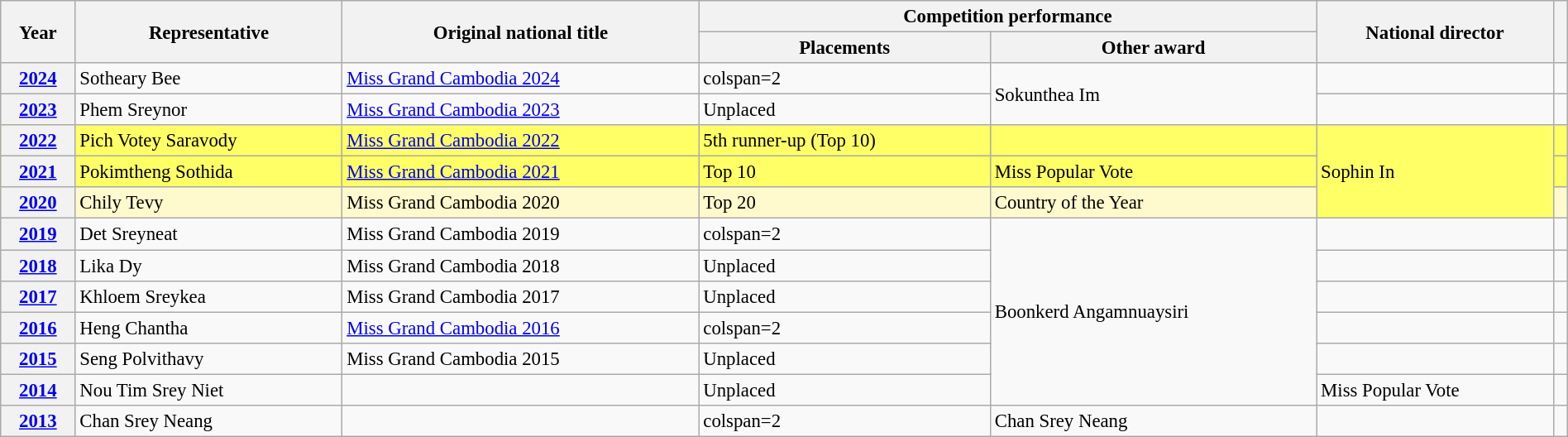<table class="wikitable defaultcenter col2left" style="font-size:95%; width:100%">
<tr>
<th rowspan=2>Year</th>
<th rowspan=2>Representative</th>
<th rowspan=2>Original national title</th>
<th colspan=2>Competition performance</th>
<th rowspan=2>National director</th>
<th rowspan=2></th>
</tr>
<tr>
<th>Placements</th>
<th>Other award</th>
</tr>
<tr>
<th><a href='#'>2024</a></th>
<td>Sotheary Bee</td>
<td><a href='#'>Miss Grand Cambodia 2024</a></td>
<td>colspan=2 </td>
<td rowspan=2>Sokunthea Im</td>
<td></td>
</tr>
<tr>
<th><a href='#'>2023</a></th>
<td>Phem Sreynor</td>
<td><a href='#'>Miss Grand Cambodia 2023</a></td>
<td>Unplaced</td>
<td></td>
<td></td>
</tr>
<tr bgcolor=#FFFF66>
<th><a href='#'>2022</a></th>
<td>Pich Votey Saravody</td>
<td><a href='#'>Miss Grand Cambodia 2022</a></td>
<td>5th runner-up (Top 10)</td>
<td></td>
<td rowspan=3>Sophin In</td>
<td></td>
</tr>
<tr bgcolor=#FFFF66>
<th><a href='#'>2021</a></th>
<td>Pokimtheng Sothida</td>
<td><a href='#'>Miss Grand Cambodia 2021</a></td>
<td>Top 10</td>
<td>Miss Popular Vote</td>
<td style="background-color:#FFFF66"></td>
</tr>
<tr bgcolor=#FFFACD>
<th><a href='#'>2020</a></th>
<td>Chily Tevy</td>
<td>Miss Grand Cambodia 2020</td>
<td>Top 20</td>
<td>Country of the Year</td>
<td></td>
</tr>
<tr>
<th><a href='#'>2019</a></th>
<td>Det Sreyneat</td>
<td>Miss Grand Cambodia 2019</td>
<td>colspan=2 </td>
<td rowspan=6>Boonkerd Angamnuaysiri</td>
<td></td>
</tr>
<tr>
<th><a href='#'>2018</a></th>
<td>Lika Dy</td>
<td>Miss Grand Cambodia 2018</td>
<td>Unplaced</td>
<td></td>
<td></td>
</tr>
<tr>
<th><a href='#'>2017</a></th>
<td>Khloem Sreykea</td>
<td>Miss Grand Cambodia 2017</td>
<td>Unplaced</td>
<td></td>
<td></td>
</tr>
<tr>
<th><a href='#'>2016</a></th>
<td>Heng Chantha</td>
<td><a href='#'>Miss Grand Cambodia 2016</a></td>
<td>colspan=2 </td>
<td></td>
</tr>
<tr>
<th><a href='#'>2015</a></th>
<td>Seng Polvithavy</td>
<td>Miss Grand Cambodia 2015</td>
<td>Unplaced</td>
<td></td>
<td></td>
</tr>
<tr>
<th><a href='#'>2014</a></th>
<td>Nou Tim Srey Niet</td>
<td></td>
<td>Unplaced</td>
<td>Miss Popular Vote</td>
<td></td>
</tr>
<tr>
<th><a href='#'>2013</a></th>
<td>Chan Srey Neang</td>
<td></td>
<td>colspan=2 </td>
<td>Chan Srey Neang</td>
<td></td>
</tr>
</table>
